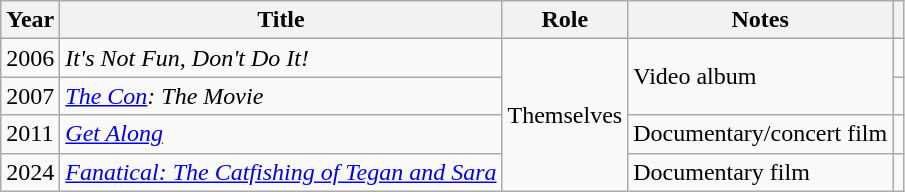<table class="wikitable">
<tr>
<th>Year</th>
<th>Title</th>
<th>Role</th>
<th>Notes</th>
<th></th>
</tr>
<tr>
<td>2006</td>
<td><em>It's Not Fun, Don't Do It!</em></td>
<td rowspan="4">Themselves</td>
<td rowspan="2">Video album</td>
<td></td>
</tr>
<tr>
<td>2007</td>
<td><em><a href='#'>The Con</a>: The Movie</em></td>
<td></td>
</tr>
<tr>
<td>2011</td>
<td><em><a href='#'>Get Along</a></em></td>
<td>Documentary/concert film</td>
<td></td>
</tr>
<tr>
<td>2024</td>
<td><em><a href='#'>Fanatical: The Catfishing of Tegan and Sara</a></em></td>
<td>Documentary film</td>
<td></td>
</tr>
</table>
